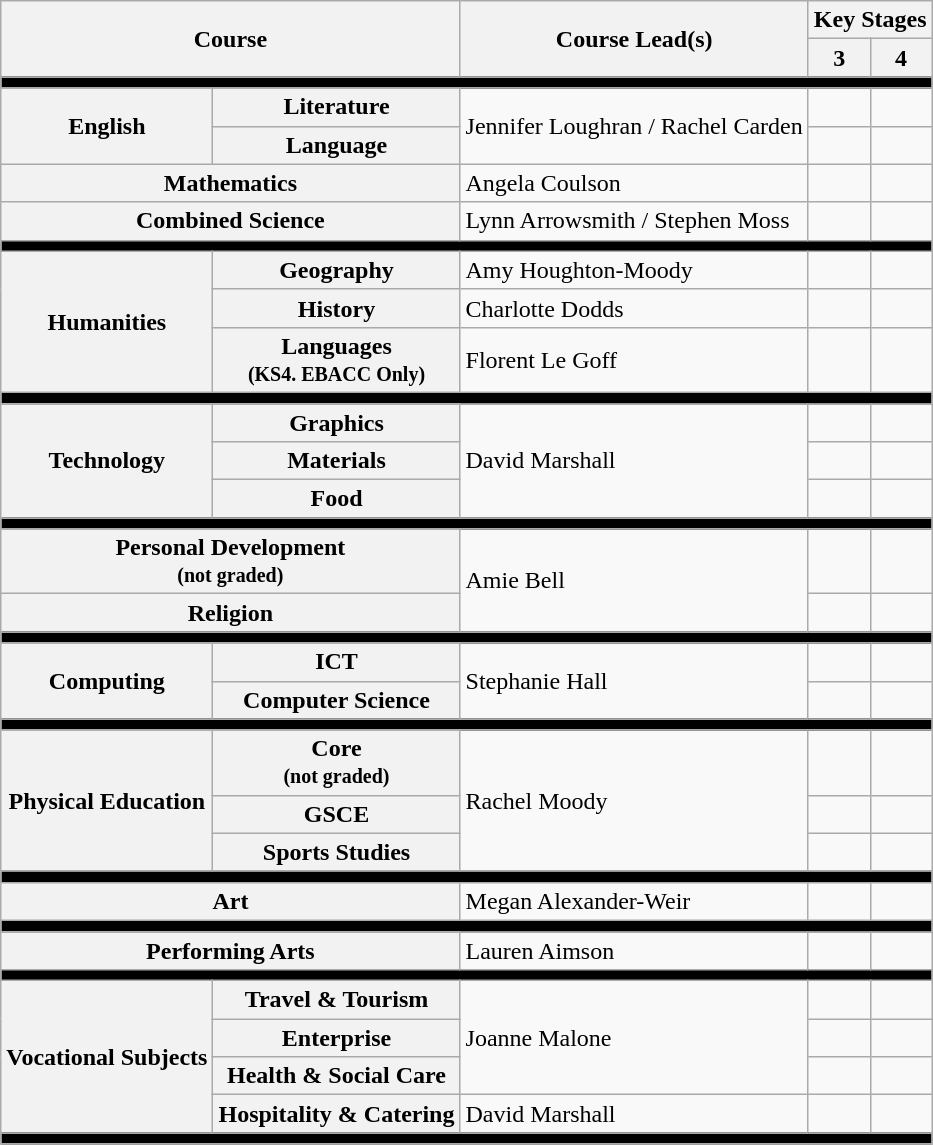<table class="wikitable">
<tr>
<th colspan="2" rowspan="2">Course</th>
<th rowspan="2">Course Lead(s)</th>
<th colspan="2">Key Stages</th>
</tr>
<tr>
<th>3</th>
<th>4</th>
</tr>
<tr>
<th style="background:#000" colspan="5"></th>
</tr>
<tr>
<th rowspan="2">English</th>
<th>Literature</th>
<td rowspan="2">Jennifer Loughran / Rachel Carden</td>
<td></td>
<td></td>
</tr>
<tr>
<th>Language</th>
<td></td>
<td></td>
</tr>
<tr>
<th colspan="2">Mathematics</th>
<td>Angela Coulson</td>
<td></td>
<td></td>
</tr>
<tr>
<th colspan="2">Combined Science</th>
<td>Lynn Arrowsmith / Stephen Moss</td>
<td></td>
<td></td>
</tr>
<tr>
<th style="background:#000" colspan="5"></th>
</tr>
<tr>
<th rowspan="3">Humanities</th>
<th>Geography</th>
<td>Amy Houghton-Moody</td>
<td></td>
<td></td>
</tr>
<tr>
<th>History</th>
<td>Charlotte Dodds</td>
<td></td>
<td></td>
</tr>
<tr>
<th>Languages<br><small>(KS4. EBACC Only)</small></th>
<td>Florent Le Goff</td>
<td></td>
<td></td>
</tr>
<tr>
<th style="background:#000" colspan="5"></th>
</tr>
<tr>
<th rowspan="3">Technology</th>
<th>Graphics</th>
<td rowspan="3">David Marshall</td>
<td></td>
<td></td>
</tr>
<tr>
<th>Materials</th>
<td></td>
<td></td>
</tr>
<tr>
<th>Food</th>
<td></td>
<td></td>
</tr>
<tr>
<th style="background:#000" colspan="5"></th>
</tr>
<tr>
<th colspan="2">Personal Development<br><small>(not graded)</small></th>
<td rowspan="2">Amie Bell</td>
<td></td>
<td></td>
</tr>
<tr>
<th colspan="2">Religion</th>
<td></td>
<td></td>
</tr>
<tr>
<th style="background:#000" colspan="5"></th>
</tr>
<tr>
<th rowspan="2">Computing</th>
<th>ICT</th>
<td rowspan="2">Stephanie Hall</td>
<td></td>
<td></td>
</tr>
<tr>
<th>Computer Science</th>
<td></td>
<td></td>
</tr>
<tr>
<th style="background:#000" colspan="5"></th>
</tr>
<tr>
<th rowspan="3">Physical Education</th>
<th>Core<br><small>(not graded)</small></th>
<td rowspan="3">Rachel Moody</td>
<td></td>
<td></td>
</tr>
<tr>
<th>GSCE</th>
<td></td>
<td></td>
</tr>
<tr>
<th>Sports Studies</th>
<td></td>
<td></td>
</tr>
<tr>
<th style="background:#000" colspan="5"></th>
</tr>
<tr>
<th colspan="2">Art</th>
<td>Megan Alexander-Weir</td>
<td></td>
<td></td>
</tr>
<tr>
<th style="background:#000" colspan="5"></th>
</tr>
<tr>
<th colspan="2">Performing Arts</th>
<td>Lauren Aimson</td>
<td></td>
<td></td>
</tr>
<tr>
<th style="background:#000" colspan="5"></th>
</tr>
<tr>
<th rowspan="4">Vocational Subjects</th>
<th>Travel & Tourism</th>
<td rowspan="3">Joanne Malone</td>
<td></td>
<td></td>
</tr>
<tr>
<th>Enterprise</th>
<td></td>
<td></td>
</tr>
<tr>
<th>Health & Social Care</th>
<td></td>
<td></td>
</tr>
<tr>
<th>Hospitality & Catering</th>
<td>David Marshall</td>
<td></td>
<td></td>
</tr>
<tr>
<th style="background:#000" colspan="5"></th>
</tr>
<tr>
</tr>
</table>
